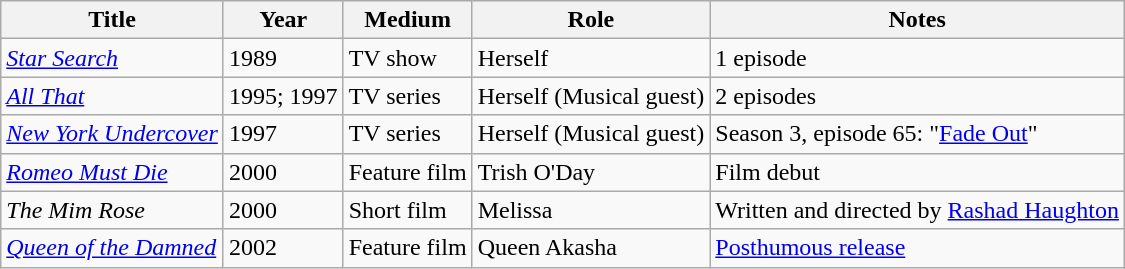<table class="wikitable plainrowheaders">
<tr>
<th scope="col">Title</th>
<th scope="col">Year</th>
<th scope="col">Medium</th>
<th scope="col">Role</th>
<th scope="col">Notes</th>
</tr>
<tr>
<td scope="row"><em><a href='#'>Star Search</a></em></td>
<td>1989</td>
<td>TV show</td>
<td>Herself</td>
<td>1 episode</td>
</tr>
<tr>
<td><em><a href='#'>All That</a></em></td>
<td>1995; 1997</td>
<td>TV series</td>
<td>Herself (Musical guest)</td>
<td>2 episodes</td>
</tr>
<tr>
<td scope="row"><em><a href='#'>New York Undercover</a></em></td>
<td>1997</td>
<td>TV series</td>
<td>Herself (Musical guest)</td>
<td>Season 3, episode 65: "<a href='#'>Fade Out</a>"</td>
</tr>
<tr>
<td scope="row"><em><a href='#'>Romeo Must Die</a></em></td>
<td>2000</td>
<td>Feature film</td>
<td>Trish O'Day</td>
<td>Film debut</td>
</tr>
<tr>
<td scope="row"><em>The Mim Rose</em></td>
<td>2000</td>
<td>Short film</td>
<td>Melissa</td>
<td>Written and directed by <a href='#'>Rashad Haughton</a></td>
</tr>
<tr>
<td scope="row"><em><a href='#'>Queen of the Damned</a></em></td>
<td>2002</td>
<td>Feature film</td>
<td>Queen Akasha</td>
<td><a href='#'>Posthumous release</a></td>
</tr>
</table>
